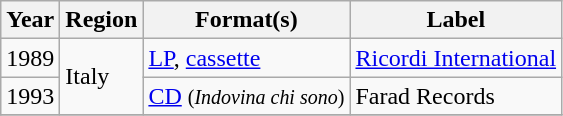<table class="wikitable">
<tr>
<th align="center">Year</th>
<th align="center">Region</th>
<th align="center">Format(s)</th>
<th align="center">Label</th>
</tr>
<tr>
<td align="left">1989</td>
<td align="left" rowspan="2">Italy</td>
<td align="left"><a href='#'>LP</a>, <a href='#'>cassette</a></td>
<td align="left"><a href='#'>Ricordi International</a></td>
</tr>
<tr>
<td align="left">1993</td>
<td align="left"><a href='#'>CD</a> <small>(<em>Indovina chi sono</em>)</small></td>
<td align="left">Farad Records</td>
</tr>
<tr>
</tr>
</table>
